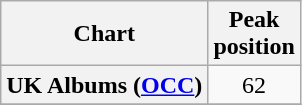<table class="wikitable plainrowheaders sortable" style="text-align:center;" border="1">
<tr>
<th scope="col">Chart</th>
<th scope="col">Peak<br>position</th>
</tr>
<tr>
<th scope="row">UK Albums (<a href='#'>OCC</a>)</th>
<td>62</td>
</tr>
<tr>
</tr>
</table>
